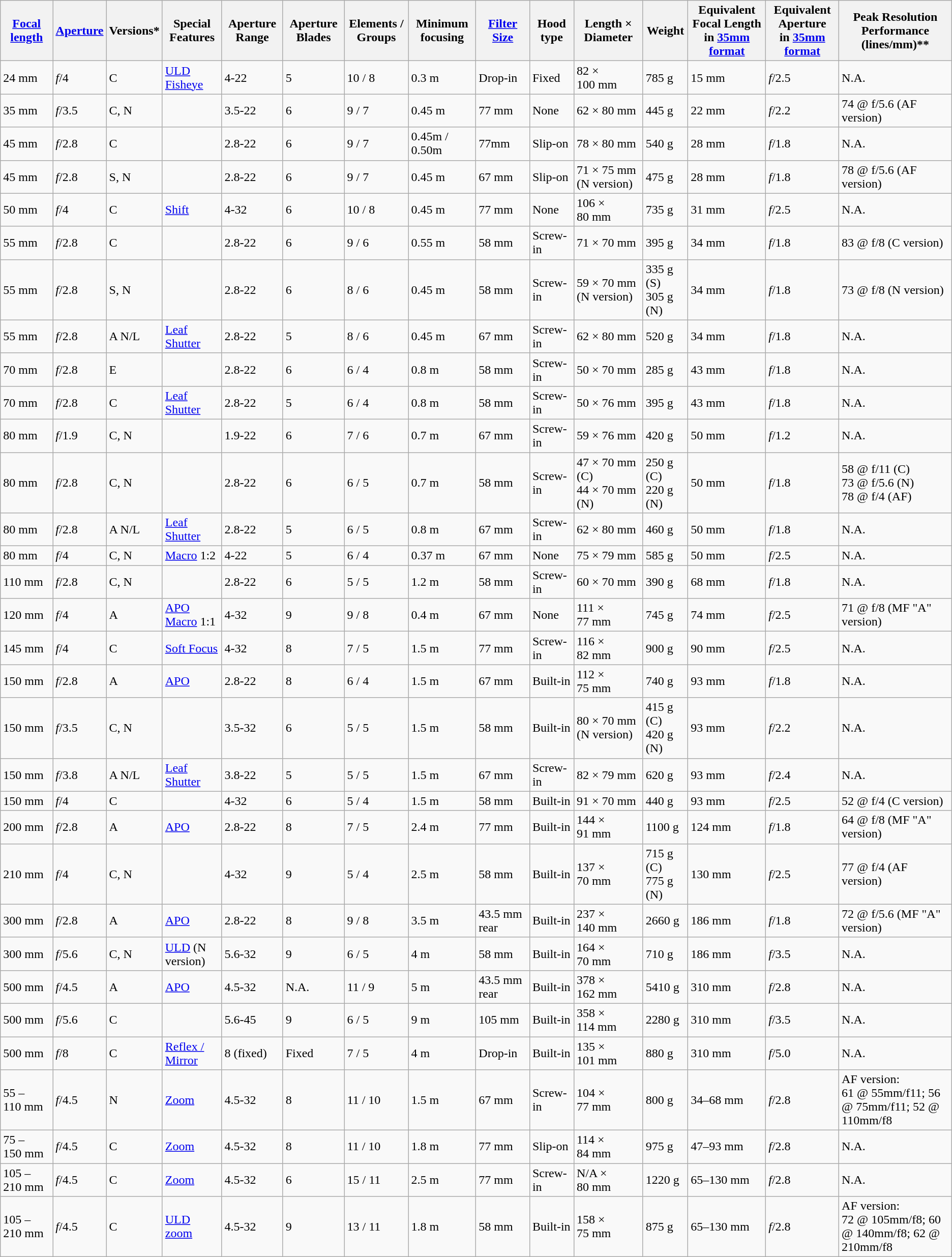<table class="wikitable sortable">
<tr>
<th><a href='#'>Focal length</a></th>
<th><a href='#'>Aperture</a></th>
<th>Versions*</th>
<th>Special Features</th>
<th>Aperture Range</th>
<th>Aperture Blades</th>
<th>Elements / Groups</th>
<th>Minimum focusing</th>
<th><a href='#'>Filter Size</a></th>
<th>Hood type</th>
<th>Length × Diameter</th>
<th>Weight</th>
<th>Equivalent Focal Length<br>in <a href='#'>35mm format</a></th>
<th>Equivalent Aperture<br>in <a href='#'>35mm format</a></th>
<th>Peak Resolution Performance (lines/mm)**</th>
</tr>
<tr>
<td>24 mm</td>
<td><em>f</em>/4</td>
<td>C</td>
<td><a href='#'>ULD</a> <a href='#'>Fisheye</a></td>
<td>4-22</td>
<td>5</td>
<td>10 / 8</td>
<td>0.3 m</td>
<td>Drop-in</td>
<td>Fixed</td>
<td>82 × 100 mm</td>
<td>785 g</td>
<td>15 mm</td>
<td><em>f</em>/2.5</td>
<td>N.A.</td>
</tr>
<tr>
<td>35 mm</td>
<td><em>f</em>/3.5</td>
<td>C, N</td>
<td></td>
<td>3.5-22</td>
<td>6</td>
<td>9 / 7</td>
<td>0.45 m</td>
<td>77 mm</td>
<td>None</td>
<td>62 × 80 mm</td>
<td>445 g</td>
<td>22 mm</td>
<td><em>f</em>/2.2</td>
<td>74 @ f/5.6 (AF version)</td>
</tr>
<tr>
<td>45 mm</td>
<td><em>f</em>/2.8</td>
<td>C</td>
<td></td>
<td>2.8-22</td>
<td>6</td>
<td>9 / 7</td>
<td>0.45m / 0.50m</td>
<td>77mm</td>
<td>Slip-on</td>
<td>78 × 80 mm</td>
<td>540 g</td>
<td>28 mm</td>
<td><em>f</em>/1.8</td>
<td>N.A.</td>
</tr>
<tr>
<td>45 mm</td>
<td><em>f</em>/2.8</td>
<td>S, N</td>
<td></td>
<td>2.8-22</td>
<td>6</td>
<td>9 / 7</td>
<td>0.45 m</td>
<td>67 mm</td>
<td>Slip-on</td>
<td>71 × 75 mm (N version)</td>
<td>475 g</td>
<td>28 mm</td>
<td><em>f</em>/1.8</td>
<td>78 @ f/5.6 (AF version)</td>
</tr>
<tr>
<td>50 mm</td>
<td><em>f</em>/4</td>
<td>C</td>
<td><a href='#'>Shift</a></td>
<td>4-32</td>
<td>6</td>
<td>10 / 8</td>
<td>0.45 m</td>
<td>77 mm</td>
<td>None</td>
<td>106 × 80 mm</td>
<td>735 g</td>
<td>31 mm</td>
<td><em>f</em>/2.5</td>
<td>N.A.</td>
</tr>
<tr>
<td>55 mm</td>
<td><em>f</em>/2.8</td>
<td>C</td>
<td></td>
<td>2.8-22</td>
<td>6</td>
<td>9 / 6</td>
<td>0.55 m</td>
<td>58 mm</td>
<td>Screw-in</td>
<td>71 × 70 mm</td>
<td>395 g</td>
<td>34 mm</td>
<td><em>f</em>/1.8</td>
<td>83 @ f/8 (C version)</td>
</tr>
<tr>
<td>55 mm</td>
<td><em>f</em>/2.8</td>
<td>S, N</td>
<td></td>
<td>2.8-22</td>
<td>6</td>
<td>8 / 6</td>
<td>0.45 m</td>
<td>58 mm</td>
<td>Screw-in</td>
<td>59 × 70 mm (N version)</td>
<td>335 g (S)<br>305 g (N)</td>
<td>34 mm</td>
<td><em>f</em>/1.8</td>
<td>73 @ f/8 (N version)</td>
</tr>
<tr>
<td>55 mm</td>
<td><em>f</em>/2.8</td>
<td>A N/L</td>
<td><a href='#'>Leaf Shutter</a></td>
<td>2.8-22</td>
<td>5</td>
<td>8 / 6</td>
<td>0.45 m</td>
<td>67 mm</td>
<td>Screw-in</td>
<td>62 × 80 mm</td>
<td>520 g</td>
<td>34 mm</td>
<td><em>f</em>/1.8</td>
<td>N.A.</td>
</tr>
<tr>
<td>70 mm</td>
<td><em>f</em>/2.8</td>
<td>E</td>
<td></td>
<td>2.8-22</td>
<td>6</td>
<td>6 / 4</td>
<td>0.8 m</td>
<td>58 mm</td>
<td>Screw-in</td>
<td>50 × 70 mm</td>
<td>285 g</td>
<td>43 mm</td>
<td><em>f</em>/1.8</td>
<td>N.A.</td>
</tr>
<tr>
<td>70 mm</td>
<td><em>f</em>/2.8</td>
<td>C</td>
<td><a href='#'>Leaf Shutter</a></td>
<td>2.8-22</td>
<td>5</td>
<td>6 / 4</td>
<td>0.8 m</td>
<td>58 mm</td>
<td>Screw-in</td>
<td>50 × 76 mm</td>
<td>395 g</td>
<td>43 mm</td>
<td><em>f</em>/1.8</td>
<td>N.A.</td>
</tr>
<tr>
<td>80 mm</td>
<td><em>f</em>/1.9</td>
<td>C, N</td>
<td></td>
<td>1.9-22</td>
<td>6</td>
<td>7 / 6</td>
<td>0.7 m</td>
<td>67 mm</td>
<td>Screw-in</td>
<td>59 × 76 mm</td>
<td>420 g</td>
<td>50 mm</td>
<td><em>f</em>/1.2</td>
<td>N.A.</td>
</tr>
<tr>
<td>80 mm</td>
<td><em>f</em>/2.8</td>
<td>C, N</td>
<td></td>
<td>2.8-22</td>
<td>6</td>
<td>6 / 5</td>
<td>0.7 m</td>
<td>58 mm</td>
<td>Screw-in</td>
<td>47 × 70 mm (C)<br>44 × 70 mm (N)</td>
<td>250 g (C)<br>220 g (N)</td>
<td>50 mm</td>
<td><em>f</em>/1.8</td>
<td>58 @ f/11 (C)<br>73 @ f/5.6 (N)<br>78 @ f/4 (AF)</td>
</tr>
<tr>
<td>80 mm</td>
<td><em>f</em>/2.8</td>
<td>A N/L</td>
<td><a href='#'>Leaf Shutter</a></td>
<td>2.8-22</td>
<td>5</td>
<td>6 / 5</td>
<td>0.8 m</td>
<td>67 mm</td>
<td>Screw-in</td>
<td>62 × 80 mm</td>
<td>460 g</td>
<td>50 mm</td>
<td><em>f</em>/1.8</td>
<td>N.A.</td>
</tr>
<tr>
<td>80 mm</td>
<td><em>f</em>/4</td>
<td>C, N</td>
<td><a href='#'>Macro</a> 1:2</td>
<td>4-22</td>
<td>5</td>
<td>6 / 4</td>
<td>0.37 m</td>
<td>67 mm</td>
<td>None</td>
<td>75 × 79 mm</td>
<td>585 g</td>
<td>50 mm</td>
<td><em>f</em>/2.5</td>
<td>N.A.</td>
</tr>
<tr>
<td>110 mm</td>
<td><em>f</em>/2.8</td>
<td>C, N</td>
<td></td>
<td>2.8-22</td>
<td>6</td>
<td>5 / 5</td>
<td>1.2 m</td>
<td>58 mm</td>
<td>Screw-in</td>
<td>60 × 70 mm</td>
<td>390 g</td>
<td>68 mm</td>
<td><em>f</em>/1.8</td>
<td>N.A.</td>
</tr>
<tr>
<td>120 mm</td>
<td><em>f</em>/4</td>
<td>A</td>
<td><a href='#'>APO</a> <a href='#'>Macro</a> 1:1</td>
<td>4-32</td>
<td>9</td>
<td>9 / 8</td>
<td>0.4 m</td>
<td>67 mm</td>
<td>None</td>
<td>111 × 77 mm</td>
<td>745 g</td>
<td>74 mm</td>
<td><em>f</em>/2.5</td>
<td>71 @ f/8 (MF "A" version)</td>
</tr>
<tr>
<td>145 mm</td>
<td><em>f</em>/4</td>
<td>C</td>
<td><a href='#'>Soft Focus</a></td>
<td>4-32</td>
<td>8</td>
<td>7 / 5</td>
<td>1.5 m</td>
<td>77 mm</td>
<td>Screw-in</td>
<td>116 × 82 mm</td>
<td>900 g</td>
<td>90 mm</td>
<td><em>f</em>/2.5</td>
<td>N.A.</td>
</tr>
<tr>
<td>150 mm</td>
<td><em>f</em>/2.8</td>
<td>A</td>
<td><a href='#'>APO</a></td>
<td>2.8-22</td>
<td>8</td>
<td>6 / 4</td>
<td>1.5 m</td>
<td>67 mm</td>
<td>Built-in</td>
<td>112 × 75 mm</td>
<td>740 g</td>
<td>93 mm</td>
<td><em>f</em>/1.8</td>
<td>N.A.</td>
</tr>
<tr>
<td>150 mm</td>
<td><em>f</em>/3.5</td>
<td>C, N</td>
<td></td>
<td>3.5-32</td>
<td>6</td>
<td>5 / 5</td>
<td>1.5 m</td>
<td>58 mm</td>
<td>Built-in</td>
<td>80 × 70 mm (N version)</td>
<td>415 g (C)<br>420 g (N)</td>
<td>93 mm</td>
<td><em>f</em>/2.2</td>
<td>N.A.</td>
</tr>
<tr>
<td>150 mm</td>
<td><em>f</em>/3.8</td>
<td>A N/L</td>
<td><a href='#'>Leaf Shutter</a></td>
<td>3.8-22</td>
<td>5</td>
<td>5 / 5</td>
<td>1.5 m</td>
<td>67 mm</td>
<td>Screw-in</td>
<td>82 × 79 mm</td>
<td>620 g</td>
<td>93 mm</td>
<td><em>f</em>/2.4</td>
<td>N.A.</td>
</tr>
<tr>
<td>150 mm</td>
<td><em>f</em>/4</td>
<td>C</td>
<td></td>
<td>4-32</td>
<td>6</td>
<td>5 / 4</td>
<td>1.5 m</td>
<td>58 mm</td>
<td>Built-in</td>
<td>91 × 70 mm</td>
<td>440 g</td>
<td>93 mm</td>
<td><em>f</em>/2.5</td>
<td>52 @ f/4 (C version)</td>
</tr>
<tr>
<td>200 mm</td>
<td><em>f</em>/2.8</td>
<td>A</td>
<td><a href='#'>APO</a></td>
<td>2.8-22</td>
<td>8</td>
<td>7 / 5</td>
<td>2.4 m</td>
<td>77 mm</td>
<td>Built-in</td>
<td>144 × 91 mm</td>
<td>1100 g</td>
<td>124 mm</td>
<td><em>f</em>/1.8</td>
<td>64 @ f/8 (MF "A" version)</td>
</tr>
<tr>
<td>210 mm</td>
<td><em>f</em>/4</td>
<td>C, N</td>
<td></td>
<td>4-32</td>
<td>9</td>
<td>5 / 4</td>
<td>2.5 m</td>
<td>58 mm</td>
<td>Built-in</td>
<td>137 × 70 mm</td>
<td>715 g (C)<br>775 g (N)</td>
<td>130 mm</td>
<td><em>f</em>/2.5</td>
<td>77 @ f/4  (AF version)</td>
</tr>
<tr>
<td>300 mm</td>
<td><em>f</em>/2.8</td>
<td>A</td>
<td><a href='#'>APO</a></td>
<td>2.8-22</td>
<td>8</td>
<td>9 / 8</td>
<td>3.5 m</td>
<td>43.5 mm rear</td>
<td>Built-in</td>
<td>237 × 140 mm</td>
<td>2660 g</td>
<td>186 mm</td>
<td><em>f</em>/1.8</td>
<td>72 @ f/5.6 (MF "A" version)</td>
</tr>
<tr>
<td>300 mm</td>
<td><em>f</em>/5.6</td>
<td>C, N</td>
<td><a href='#'>ULD</a> (N version)</td>
<td>5.6-32</td>
<td>9</td>
<td>6 / 5</td>
<td>4 m</td>
<td>58 mm</td>
<td>Built-in</td>
<td>164 × 70 mm</td>
<td>710 g</td>
<td>186 mm</td>
<td><em>f</em>/3.5</td>
<td>N.A.</td>
</tr>
<tr>
<td>500 mm</td>
<td><em>f</em>/4.5</td>
<td>A</td>
<td><a href='#'>APO</a></td>
<td>4.5-32</td>
<td>N.A.</td>
<td>11 / 9</td>
<td>5 m</td>
<td>43.5 mm rear</td>
<td>Built-in</td>
<td>378 × 162 mm</td>
<td>5410 g</td>
<td>310 mm</td>
<td><em>f</em>/2.8</td>
<td>N.A.</td>
</tr>
<tr>
<td>500 mm</td>
<td><em>f</em>/5.6</td>
<td>C</td>
<td></td>
<td>5.6-45</td>
<td>9</td>
<td>6 / 5</td>
<td>9 m</td>
<td>105 mm</td>
<td>Built-in</td>
<td>358 × 114 mm</td>
<td>2280 g</td>
<td>310 mm</td>
<td><em>f</em>/3.5</td>
<td>N.A.</td>
</tr>
<tr>
<td>500 mm</td>
<td><em>f</em>/8</td>
<td>C</td>
<td><a href='#'>Reflex / Mirror</a></td>
<td>8 (fixed)</td>
<td>Fixed</td>
<td>7 / 5</td>
<td>4 m</td>
<td>Drop-in</td>
<td>Built-in</td>
<td>135 × 101 mm</td>
<td>880 g</td>
<td>310 mm</td>
<td><em>f</em>/5.0</td>
<td>N.A.</td>
</tr>
<tr>
<td>55 – 110 mm</td>
<td><em>f</em>/4.5</td>
<td>N</td>
<td><a href='#'>Zoom</a></td>
<td>4.5-32</td>
<td>8</td>
<td>11 / 10</td>
<td>1.5 m</td>
<td>67 mm</td>
<td>Screw-in</td>
<td>104 × 77 mm</td>
<td>800 g</td>
<td>34–68 mm</td>
<td><em>f</em>/2.8</td>
<td>AF version:<br>61 @ 55mm/f11; 56 @ 75mm/f11; 52 @ 110mm/f8</td>
</tr>
<tr>
<td>75 – 150 mm</td>
<td><em>f</em>/4.5</td>
<td>C</td>
<td><a href='#'>Zoom</a></td>
<td>4.5-32</td>
<td>8</td>
<td>11 / 10</td>
<td>1.8 m</td>
<td>77 mm</td>
<td>Slip-on</td>
<td>114 × 84 mm</td>
<td>975 g</td>
<td>47–93 mm</td>
<td><em>f</em>/2.8</td>
<td>N.A.</td>
</tr>
<tr>
<td>105 – 210 mm</td>
<td><em>f</em>/4.5</td>
<td>C</td>
<td><a href='#'>Zoom</a></td>
<td>4.5-32</td>
<td>6</td>
<td>15 / 11</td>
<td>2.5 m</td>
<td>77 mm</td>
<td>Screw-in</td>
<td>N/A × 80 mm</td>
<td>1220 g</td>
<td>65–130 mm</td>
<td><em>f</em>/2.8</td>
<td>N.A.</td>
</tr>
<tr>
<td>105 – 210 mm</td>
<td><em>f</em>/4.5</td>
<td>C</td>
<td><a href='#'>ULD</a> <a href='#'>zoom</a></td>
<td>4.5-32</td>
<td>9</td>
<td>13 / 11</td>
<td>1.8 m</td>
<td>58 mm</td>
<td>Built-in</td>
<td>158 × 75 mm</td>
<td>875 g</td>
<td>65–130 mm</td>
<td><em>f</em>/2.8</td>
<td>AF version:<br>72 @ 105mm/f8; 60 @ 140mm/f8; 62 @ 210mm/f8</td>
</tr>
</table>
